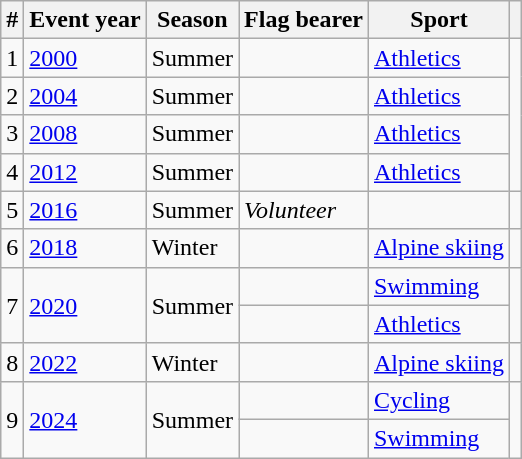<table class="wikitable sortable">
<tr>
<th>#</th>
<th>Event year</th>
<th>Season</th>
<th>Flag bearer</th>
<th>Sport</th>
<th></th>
</tr>
<tr>
<td>1</td>
<td><a href='#'>2000</a></td>
<td>Summer</td>
<td></td>
<td><a href='#'>Athletics</a></td>
<td rowspan=4></td>
</tr>
<tr>
<td>2</td>
<td><a href='#'>2004</a></td>
<td>Summer</td>
<td></td>
<td><a href='#'>Athletics</a></td>
</tr>
<tr>
<td>3</td>
<td><a href='#'>2008</a></td>
<td>Summer</td>
<td></td>
<td><a href='#'>Athletics</a></td>
</tr>
<tr>
<td>4</td>
<td><a href='#'>2012</a></td>
<td>Summer</td>
<td></td>
<td><a href='#'>Athletics</a></td>
</tr>
<tr>
<td>5</td>
<td><a href='#'>2016</a></td>
<td>Summer</td>
<td><em>Volunteer</em></td>
<td></td>
<td></td>
</tr>
<tr>
<td>6</td>
<td><a href='#'>2018</a></td>
<td>Winter</td>
<td></td>
<td><a href='#'>Alpine skiing</a></td>
<td></td>
</tr>
<tr>
<td rowspan=2>7</td>
<td rowspan=2><a href='#'>2020</a></td>
<td rowspan=2>Summer</td>
<td></td>
<td><a href='#'>Swimming</a></td>
<td rowspan=2></td>
</tr>
<tr>
<td></td>
<td><a href='#'>Athletics</a></td>
</tr>
<tr>
<td>8</td>
<td><a href='#'>2022</a></td>
<td>Winter</td>
<td></td>
<td><a href='#'>Alpine skiing</a></td>
<td></td>
</tr>
<tr>
<td rowspan=2>9</td>
<td rowspan=2><a href='#'>2024</a></td>
<td rowspan=2>Summer</td>
<td></td>
<td><a href='#'>Cycling</a></td>
<td rowspan=2></td>
</tr>
<tr>
<td></td>
<td><a href='#'>Swimming</a></td>
</tr>
</table>
